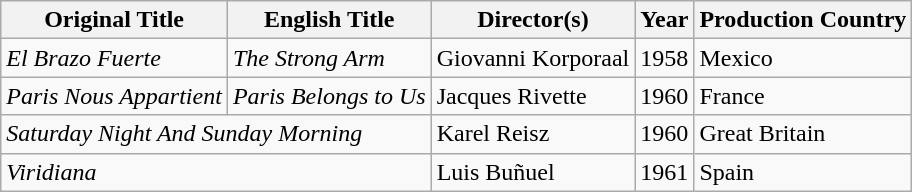<table class="wikitable sortable">
<tr>
<th>Original Title</th>
<th>English Title</th>
<th>Director(s)</th>
<th>Year</th>
<th>Production Country</th>
</tr>
<tr>
<td><em>El Brazo Fuerte</em></td>
<td><em>The Strong Arm</em></td>
<td>Giovanni Korporaal</td>
<td>1958</td>
<td>Mexico</td>
</tr>
<tr>
<td><em>Paris Nous Appartient</em></td>
<td><em>Paris Belongs to Us</em></td>
<td>Jacques Rivette</td>
<td>1960</td>
<td>France</td>
</tr>
<tr>
<td colspan="2"><em>Saturday Night And Sunday Morning</em></td>
<td>Karel Reisz</td>
<td>1960</td>
<td>Great Britain</td>
</tr>
<tr>
<td colspan="2"><em>Viridiana</em></td>
<td>Luis Buñuel</td>
<td>1961</td>
<td>Spain</td>
</tr>
</table>
